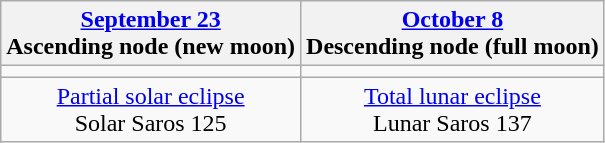<table class="wikitable">
<tr>
<th><a href='#'>September 23</a><br>Ascending node (new moon)<br></th>
<th><a href='#'>October 8</a><br>Descending node (full moon)<br></th>
</tr>
<tr>
<td></td>
<td></td>
</tr>
<tr align=center>
<td><a href='#'>Partial solar eclipse</a><br>Solar Saros 125</td>
<td><a href='#'>Total lunar eclipse</a><br>Lunar Saros 137</td>
</tr>
</table>
